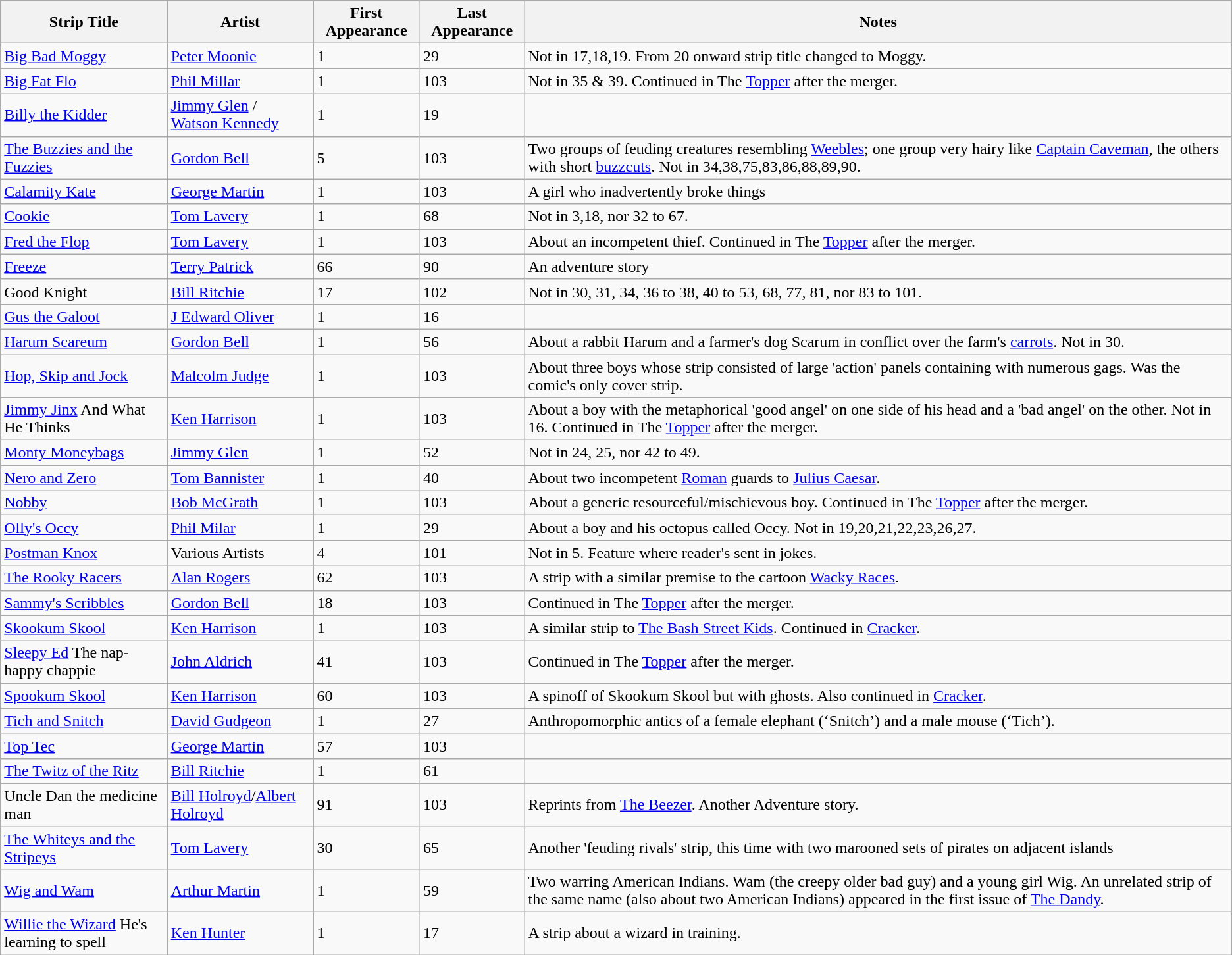<table class="wikitable sortable">
<tr>
<th>Strip Title</th>
<th>Artist</th>
<th>First Appearance</th>
<th>Last Appearance</th>
<th>Notes</th>
</tr>
<tr>
<td><a href='#'>Big Bad Moggy</a></td>
<td><a href='#'>Peter Moonie</a></td>
<td>1</td>
<td>29</td>
<td>Not in 17,18,19. From 20 onward strip title changed to Moggy.</td>
</tr>
<tr>
<td><a href='#'>Big Fat Flo</a></td>
<td><a href='#'>Phil Millar</a></td>
<td>1</td>
<td>103</td>
<td>Not in 35 & 39. Continued in The <a href='#'>Topper</a> after the merger.</td>
</tr>
<tr>
<td><a href='#'>Billy the Kidder</a></td>
<td><a href='#'>Jimmy Glen</a> /<br><a href='#'>Watson Kennedy</a></td>
<td>1</td>
<td>19</td>
<td></td>
</tr>
<tr>
<td><a href='#'>The Buzzies and the Fuzzies</a></td>
<td><a href='#'>Gordon Bell</a></td>
<td>5</td>
<td>103</td>
<td>Two groups of feuding creatures resembling <a href='#'>Weebles</a>; one group very hairy like <a href='#'>Captain Caveman</a>, the others with short <a href='#'>buzzcuts</a>. Not in 34,38,75,83,86,88,89,90.</td>
</tr>
<tr>
<td><a href='#'>Calamity Kate</a></td>
<td><a href='#'>George Martin</a></td>
<td>1</td>
<td>103 </td>
<td>A girl who inadvertently broke things</td>
</tr>
<tr>
<td><a href='#'>Cookie</a></td>
<td><a href='#'>Tom Lavery</a></td>
<td>1</td>
<td>68</td>
<td>Not in 3,18, nor 32 to 67.</td>
</tr>
<tr>
<td><a href='#'>Fred the Flop</a></td>
<td><a href='#'>Tom Lavery</a></td>
<td>1</td>
<td>103 </td>
<td>About an incompetent thief. Continued in The <a href='#'>Topper</a> after the merger.</td>
</tr>
<tr>
<td><a href='#'>Freeze</a></td>
<td><a href='#'>Terry Patrick</a></td>
<td>66</td>
<td>90</td>
<td>An adventure story </td>
</tr>
<tr>
<td>Good Knight</td>
<td><a href='#'>Bill Ritchie</a></td>
<td>17</td>
<td>102</td>
<td>Not in 30, 31, 34, 36 to 38, 40 to 53, 68, 77, 81, nor 83 to 101.</td>
</tr>
<tr>
<td><a href='#'>Gus the Galoot</a></td>
<td><a href='#'>J Edward Oliver</a></td>
<td>1</td>
<td>16 </td>
<td></td>
</tr>
<tr>
<td><a href='#'>Harum Scareum</a></td>
<td><a href='#'>Gordon Bell</a></td>
<td>1</td>
<td>56</td>
<td>About a rabbit Harum and a farmer's dog Scarum in conflict over the farm's <a href='#'>carrots</a>. Not in 30.</td>
</tr>
<tr>
<td><a href='#'>Hop, Skip and Jock</a></td>
<td><a href='#'>Malcolm Judge</a></td>
<td>1</td>
<td>103</td>
<td>About three boys whose strip consisted of large 'action' panels containing with numerous gags. Was the comic's only cover strip.</td>
</tr>
<tr>
<td><a href='#'>Jimmy Jinx</a> And What He Thinks</td>
<td><a href='#'>Ken Harrison</a></td>
<td>1</td>
<td>103</td>
<td>About a boy with the metaphorical 'good angel' on one side of his head and a 'bad angel' on the other. Not in 16. Continued in The <a href='#'>Topper</a> after the merger.</td>
</tr>
<tr>
<td><a href='#'>Monty Moneybags</a></td>
<td><a href='#'>Jimmy Glen</a></td>
<td>1</td>
<td>52</td>
<td>Not in 24, 25, nor 42 to 49.</td>
</tr>
<tr>
<td><a href='#'>Nero and Zero</a></td>
<td><a href='#'>Tom Bannister</a></td>
<td>1</td>
<td>40</td>
<td>About two incompetent <a href='#'>Roman</a> guards to <a href='#'>Julius Caesar</a>.</td>
</tr>
<tr>
<td><a href='#'>Nobby</a></td>
<td><a href='#'>Bob McGrath</a></td>
<td>1</td>
<td>103</td>
<td>About a generic resourceful/mischievous boy. Continued in The <a href='#'>Topper</a> after the merger.</td>
</tr>
<tr>
<td><a href='#'>Olly's Occy</a></td>
<td><a href='#'>Phil Milar</a></td>
<td>1</td>
<td>29</td>
<td>About a boy and his octopus called Occy. Not in 19,20,21,22,23,26,27.</td>
</tr>
<tr>
<td><a href='#'>Postman Knox</a></td>
<td>Various Artists</td>
<td>4</td>
<td>101</td>
<td>Not in 5. Feature where reader's sent in jokes.</td>
</tr>
<tr>
<td><a href='#'>The Rooky Racers</a></td>
<td><a href='#'>Alan Rogers</a></td>
<td>62</td>
<td>103</td>
<td>A strip with a similar premise to the cartoon <a href='#'>Wacky Races</a>.</td>
</tr>
<tr>
<td><a href='#'>Sammy's Scribbles</a></td>
<td><a href='#'>Gordon Bell</a></td>
<td>18</td>
<td>103</td>
<td>Continued in The <a href='#'>Topper</a> after the merger.</td>
</tr>
<tr>
<td><a href='#'>Skookum Skool</a></td>
<td><a href='#'>Ken Harrison</a></td>
<td>1</td>
<td>103</td>
<td>A similar strip to <a href='#'>The Bash Street Kids</a>. Continued in <a href='#'>Cracker</a>.</td>
</tr>
<tr>
<td><a href='#'>Sleepy Ed</a> The nap-happy chappie</td>
<td><a href='#'>John Aldrich</a></td>
<td>41</td>
<td>103</td>
<td>Continued in The <a href='#'>Topper</a> after the merger.</td>
</tr>
<tr>
<td><a href='#'>Spookum Skool</a></td>
<td><a href='#'>Ken Harrison</a></td>
<td>60</td>
<td>103</td>
<td>A spinoff of Skookum Skool but with ghosts. Also continued in <a href='#'>Cracker</a>.</td>
</tr>
<tr>
<td><a href='#'>Tich and Snitch</a></td>
<td><a href='#'>David Gudgeon</a></td>
<td>1</td>
<td>27</td>
<td>Anthropomorphic antics of a female elephant (‘Snitch’) and a male mouse (‘Tich’).</td>
</tr>
<tr>
<td><a href='#'>Top Tec</a></td>
<td><a href='#'>George Martin</a></td>
<td>57</td>
<td>103</td>
<td></td>
</tr>
<tr>
<td><a href='#'>The Twitz of the Ritz</a></td>
<td><a href='#'>Bill Ritchie</a></td>
<td>1</td>
<td>61</td>
<td></td>
</tr>
<tr>
<td>Uncle Dan the medicine man</td>
<td><a href='#'>Bill Holroyd</a>/<a href='#'>Albert Holroyd</a></td>
<td>91</td>
<td>103</td>
<td>Reprints from <a href='#'>The Beezer</a>. Another Adventure story.</td>
</tr>
<tr>
<td><a href='#'>The Whiteys and the Stripeys</a></td>
<td><a href='#'>Tom Lavery</a></td>
<td>30</td>
<td>65</td>
<td>Another 'feuding rivals' strip, this time with two marooned sets of pirates on adjacent islands</td>
</tr>
<tr>
<td><a href='#'>Wig and Wam</a></td>
<td><a href='#'>Arthur Martin</a></td>
<td>1</td>
<td>59</td>
<td>Two warring American Indians. Wam (the creepy older bad guy) and a young girl Wig. An unrelated strip of the same name (also about two American Indians) appeared in the first issue of <a href='#'>The Dandy</a>.</td>
</tr>
<tr>
<td><a href='#'>Willie the Wizard</a> He's learning to spell</td>
<td><a href='#'>Ken Hunter</a></td>
<td>1</td>
<td>17 </td>
<td>A strip about a wizard in training.</td>
</tr>
</table>
